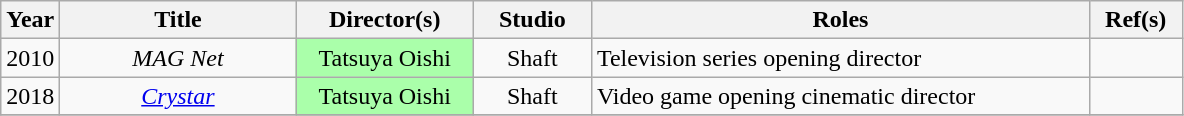<table class="wikitable sortable" style="text-align:center; margin=auto; ">
<tr>
<th scope="col" width=5%>Year</th>
<th scope="col" width=20%>Title</th>
<th scope="col" width=15%>Director(s)</th>
<th scope="col" width=10%>Studio</th>
<th scope="col" class="unsortable">Roles</th>
<th scope="col" class="unsortable">Ref(s)</th>
</tr>
<tr>
<td>2010</td>
<td><em>MAG Net</em></td>
<td style="background:#AFA">Tatsuya Oishi</td>
<td>Shaft</td>
<td align=left>Television series opening director</td>
<td></td>
</tr>
<tr>
<td>2018</td>
<td><em><a href='#'>Crystar</a></em></td>
<td style="background:#AFA">Tatsuya Oishi</td>
<td>Shaft</td>
<td align=left>Video game opening cinematic director</td>
<td></td>
</tr>
<tr>
</tr>
</table>
